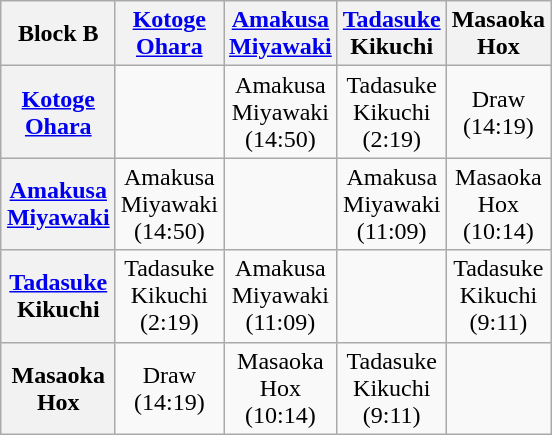<table class="wikitable" style="text-align:center; margin: 1em auto 1em auto">
<tr>
<th>Block B</th>
<th><a href='#'>Kotoge</a><br><a href='#'>Ohara</a></th>
<th><a href='#'>Amakusa</a><br><a href='#'>Miyawaki</a></th>
<th><a href='#'>Tadasuke</a><br>Kikuchi</th>
<th>Masaoka<br>Hox</th>
</tr>
<tr>
<th><a href='#'>Kotoge</a><br><a href='#'>Ohara</a></th>
<td></td>
<td>Amakusa<br>Miyawaki<br>(14:50)</td>
<td>Tadasuke<br>Kikuchi<br>(2:19)</td>
<td>Draw<br>(14:19)</td>
</tr>
<tr>
<th><a href='#'>Amakusa</a><br><a href='#'>Miyawaki</a></th>
<td>Amakusa<br>Miyawaki<br>(14:50)</td>
<td></td>
<td>Amakusa<br>Miyawaki<br>(11:09)</td>
<td>Masaoka<br>Hox<br>(10:14)</td>
</tr>
<tr>
<th><a href='#'>Tadasuke</a><br>Kikuchi</th>
<td>Tadasuke<br>Kikuchi<br>(2:19)</td>
<td>Amakusa<br>Miyawaki<br>(11:09)</td>
<td></td>
<td>Tadasuke<br>Kikuchi<br>(9:11)</td>
</tr>
<tr>
<th>Masaoka<br>Hox</th>
<td>Draw<br>(14:19)</td>
<td>Masaoka<br>Hox<br>(10:14)</td>
<td>Tadasuke<br>Kikuchi<br>(9:11)</td>
<td></td>
</tr>
</table>
